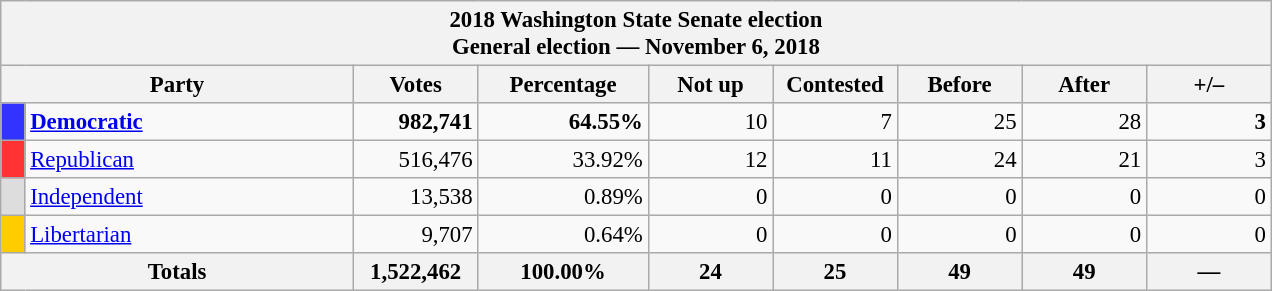<table class="wikitable" style="font-size: 95%;">
<tr>
<th colspan="9">2018 Washington State Senate election<br>General election — November 6, 2018</th>
</tr>
<tr>
<th colspan="2" style="width: 15em">Party</th>
<th style="width: 5em">Votes</th>
<th style="width: 7em">Percentage</th>
<th style="width: 5em">Not up</th>
<th style="width: 5em">Contested</th>
<th style="width: 5em">Before</th>
<th style="width: 5em">After</th>
<th style="width: 5em">+/–</th>
</tr>
<tr>
<th style="background-color:#3333FF; width: 3px"></th>
<td style="width: 130px"><strong><a href='#'>Democratic</a></strong></td>
<td align="right"><strong>982,741</strong></td>
<td align="right"><strong>64.55%</strong></td>
<td align="right">10</td>
<td align="right">7</td>
<td align="right">25</td>
<td align="right">28</td>
<td align="right"><strong> 3</strong></td>
</tr>
<tr>
<th style="background-color:#FF3333; width: 3px"></th>
<td style="width: 130px"><a href='#'>Republican</a></td>
<td align="right">516,476</td>
<td align="right">33.92%</td>
<td align="right">12</td>
<td align="right">11</td>
<td align="right">24</td>
<td align="right">21</td>
<td align="right"> 3</td>
</tr>
<tr>
<th style="background-color:#DDDDDD; width: 3px"></th>
<td style="width: 130px"><a href='#'>Independent</a></td>
<td align="right">13,538</td>
<td align="right">0.89%</td>
<td align="right">0</td>
<td align="right">0</td>
<td align="right">0</td>
<td align="right">0</td>
<td align="right">0</td>
</tr>
<tr>
<th style="background-color:#FFCC00; width: 3px"></th>
<td style="width: 130px"><a href='#'>Libertarian</a></td>
<td align="right">9,707</td>
<td align="right">0.64%</td>
<td align="right">0</td>
<td align="right">0</td>
<td align="right">0</td>
<td align="right">0</td>
<td align="right">0</td>
</tr>
<tr bgcolor="#EEEEEE">
<th colspan="2" align="right">Totals</th>
<th align="right">1,522,462</th>
<th align="right">100.00%</th>
<th align="right">24</th>
<th align="right">25</th>
<th align="right">49</th>
<th align="right">49</th>
<th align="right">—</th>
</tr>
</table>
